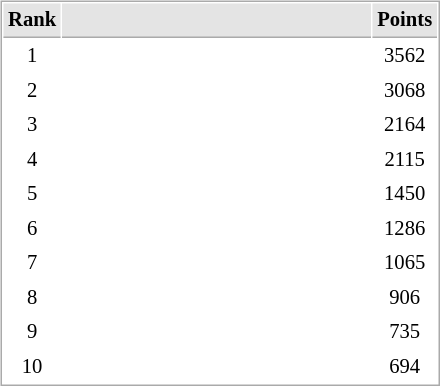<table border="0" cellspacing="10">
<tr>
<td><br><table cellspacing="1" cellpadding="3" style="border:1px solid #AAAAAA;font-size:86%">
<tr bgcolor="#E4E4E4">
<th style="border-bottom:1px solid #AAAAAA" width=10>Rank</th>
<th style="border-bottom:1px solid #AAAAAA" width=200></th>
<th style="border-bottom:1px solid #AAAAAA" width=20>Points</th>
</tr>
<tr align="center">
<td>1</td>
<td align="left"></td>
<td>3562</td>
</tr>
<tr align="center">
<td>2</td>
<td align="left"></td>
<td>3068</td>
</tr>
<tr align="center">
<td>3</td>
<td align="left"></td>
<td>2164</td>
</tr>
<tr align="center">
<td>4</td>
<td align="left"></td>
<td>2115</td>
</tr>
<tr align="center">
<td>5</td>
<td align="left"></td>
<td>1450</td>
</tr>
<tr align="center">
<td>6</td>
<td align="left"></td>
<td>1286</td>
</tr>
<tr align="center">
<td>7</td>
<td align="left"></td>
<td>1065</td>
</tr>
<tr align="center">
<td>8</td>
<td align="left"></td>
<td>906</td>
</tr>
<tr align="center">
<td>9</td>
<td align="left"></td>
<td>735</td>
</tr>
<tr align="center">
<td>10</td>
<td align="left"></td>
<td>694</td>
</tr>
</table>
</td>
</tr>
</table>
